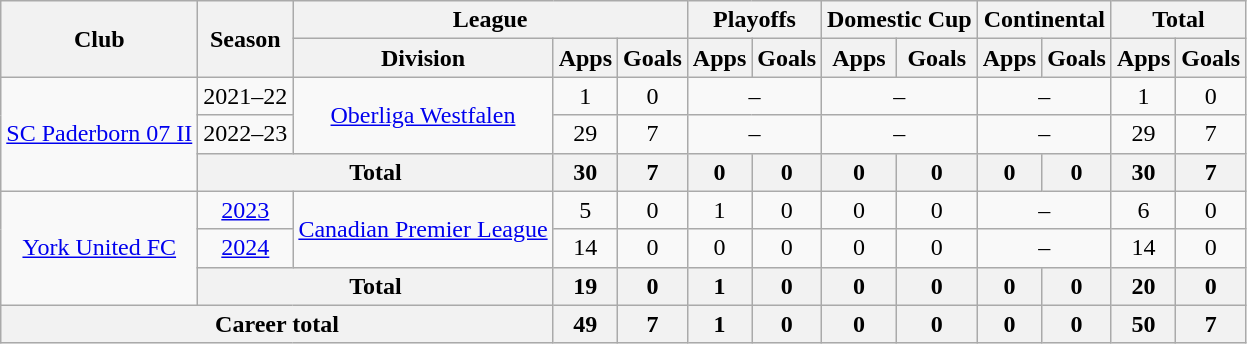<table class="wikitable" style="text-align: center">
<tr>
<th rowspan="2">Club</th>
<th rowspan="2">Season</th>
<th colspan="3">League</th>
<th colspan="2">Playoffs</th>
<th colspan="2">Domestic Cup</th>
<th colspan="2">Continental</th>
<th colspan="2">Total</th>
</tr>
<tr>
<th>Division</th>
<th>Apps</th>
<th>Goals</th>
<th>Apps</th>
<th>Goals</th>
<th>Apps</th>
<th>Goals</th>
<th>Apps</th>
<th>Goals</th>
<th>Apps</th>
<th>Goals</th>
</tr>
<tr>
<td rowspan=3><a href='#'>SC Paderborn 07 II</a></td>
<td>2021–22</td>
<td rowspan=2><a href='#'>Oberliga Westfalen</a></td>
<td>1</td>
<td>0</td>
<td colspan="2">–</td>
<td colspan="2">–</td>
<td colspan="2">–</td>
<td>1</td>
<td>0</td>
</tr>
<tr>
<td>2022–23</td>
<td>29</td>
<td>7</td>
<td colspan="2">–</td>
<td colspan="2">–</td>
<td colspan="2">–</td>
<td>29</td>
<td>7</td>
</tr>
<tr>
<th colspan="2"><strong>Total</strong></th>
<th>30</th>
<th>7</th>
<th>0</th>
<th>0</th>
<th>0</th>
<th>0</th>
<th>0</th>
<th>0</th>
<th>30</th>
<th>7</th>
</tr>
<tr>
<td rowspan=3><a href='#'>York United FC</a></td>
<td><a href='#'>2023</a></td>
<td rowspan=2><a href='#'>Canadian Premier League</a></td>
<td>5</td>
<td>0</td>
<td>1</td>
<td>0</td>
<td>0</td>
<td>0</td>
<td colspan="2">–</td>
<td>6</td>
<td>0</td>
</tr>
<tr>
<td><a href='#'>2024</a></td>
<td>14</td>
<td>0</td>
<td>0</td>
<td>0</td>
<td>0</td>
<td>0</td>
<td colspan="2">–</td>
<td>14</td>
<td>0</td>
</tr>
<tr>
<th colspan="2"><strong>Total</strong></th>
<th>19</th>
<th>0</th>
<th>1</th>
<th>0</th>
<th>0</th>
<th>0</th>
<th>0</th>
<th>0</th>
<th>20</th>
<th>0</th>
</tr>
<tr>
<th colspan="3"><strong>Career total</strong></th>
<th>49</th>
<th>7</th>
<th>1</th>
<th>0</th>
<th>0</th>
<th>0</th>
<th>0</th>
<th>0</th>
<th>50</th>
<th>7</th>
</tr>
</table>
